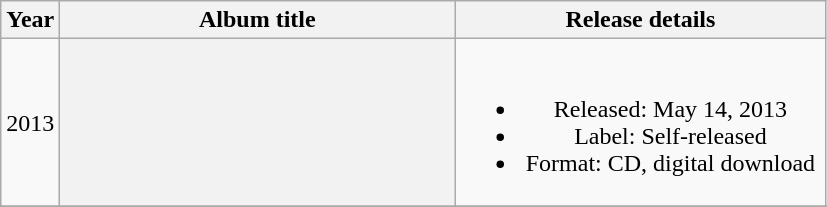<table class="wikitable plainrowheaders" style="text-align:center;">
<tr>
<th>Year</th>
<th scope="col" rowspan="1" style="width:16em;">Album title</th>
<th scope="col" rowspan="1" style="width:15em;">Release details</th>
</tr>
<tr>
<td>2013</td>
<th></th>
<td><br><ul><li>Released: May 14, 2013</li><li>Label: Self-released</li><li>Format: CD, digital download</li></ul></td>
</tr>
<tr>
</tr>
</table>
